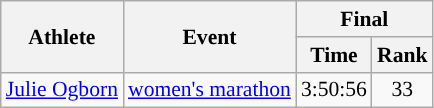<table class=wikitable style="font-size:90%;">
<tr>
<th rowspan=2>Athlete</th>
<th rowspan=2>Event</th>
<th colspan=2>Final</th>
</tr>
<tr>
<th>Time</th>
<th>Rank</th>
</tr>
<tr align=center>
<td><a href='#'>Julie Ogborn</a></td>
<td><a href='#'>women's marathon</a></td>
<td>3:50:56</td>
<td>33</td>
</tr>
</table>
